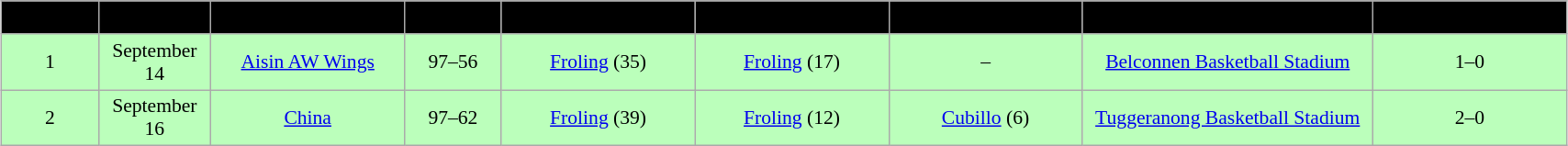<table class="wikitable" style="font-size:90%; text-align: center; width: 90%; margin:1em auto;">
<tr>
<th style="background:black; width: 5%;"><span>Game</span></th>
<th style="background:black; width: 5%;"><span>Date</span></th>
<th style="background:black; width: 10%;"><span>Team</span></th>
<th style="background:black; width: 5%;"><span>Score</span></th>
<th style="background:black; width: 10%;"><span>High points</span></th>
<th style="background:black; width: 10%;"><span>High rebounds</span></th>
<th style="background:black; width: 10%;"><span>High assists</span></th>
<th style="background:black; width: 15%;"><span>Location</span></th>
<th style="background:black; width: 10%;"><span>Record</span></th>
</tr>
<tr style= "background:#bfb;">
<td>1</td>
<td>September <br> 14</td>
<td><a href='#'>Aisin AW Wings</a></td>
<td>97–56</td>
<td><a href='#'>Froling</a> (35)</td>
<td><a href='#'>Froling</a> (17)</td>
<td>–</td>
<td><a href='#'>Belconnen Basketball Stadium</a></td>
<td>1–0</td>
</tr>
<tr style= "background:#bfb;">
<td>2</td>
<td>September <br> 16</td>
<td><a href='#'>China</a></td>
<td>97–62</td>
<td><a href='#'>Froling</a> (39)</td>
<td><a href='#'>Froling</a> (12)</td>
<td><a href='#'>Cubillo</a> (6)</td>
<td><a href='#'>Tuggeranong Basketball Stadium</a></td>
<td>2–0</td>
</tr>
</table>
